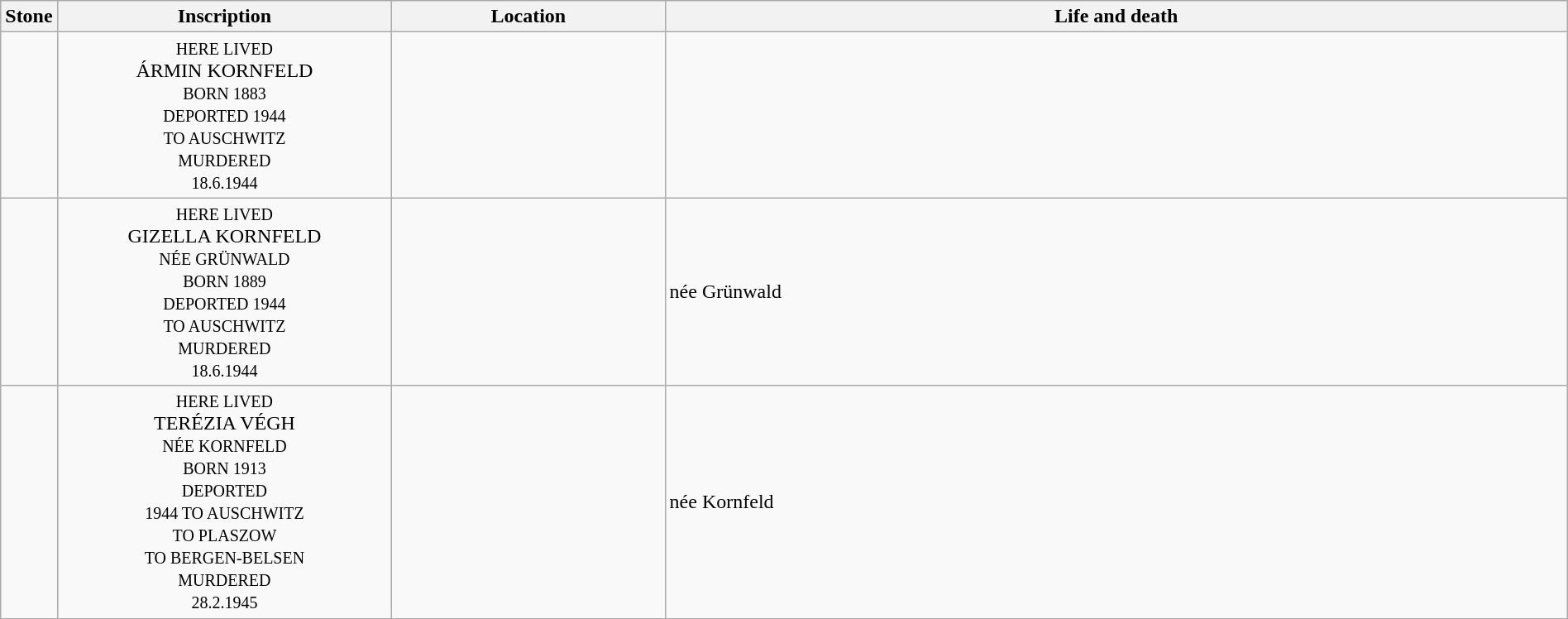<table class="wikitable sortable toptextcells" style="width:100%">
<tr>
<th class="hintergrundfarbe6 unsortable" width="120px">Stone</th>
<th class="hintergrundfarbe6 unsortable" style ="width:22%;">Inscription</th>
<th class="hintergrundfarbe6" data-sort-type="text" style ="width:18%;">Location</th>
<th class="hintergrundfarbe6" style="width:100%;">Life and death</th>
</tr>
<tr>
<td style="text-align:center"></td>
<td style="text-align:center"><div><small>HERE LIVED</small><br>ÁRMIN KORNFELD<br><small>BORN 1883<br>DEPORTED 1944<br>TO AUSCHWITZ<br>MURDERED<br>18.6.1944</small></div></td>
<td></td>
<td><strong></strong></td>
</tr>
<tr>
<td style="text-align:center"></td>
<td style="text-align:center"><div><small>HERE LIVED</small><br>GIZELLA KORNFELD<br><small>NÉE GRÜNWALD<br>BORN 1889<br>DEPORTED 1944<br>TO AUSCHWITZ<br>MURDERED<br>18.6.1944</small></div></td>
<td></td>
<td><strong></strong> née Grünwald</td>
</tr>
<tr>
<td style="text-align:center"></td>
<td style="text-align:center"><div><small>HERE LIVED</small><br>TERÉZIA VÉGH <br><small>NÉE KORNFELD<br>BORN 1913<br>DEPORTED<br>1944 TO AUSCHWITZ<br>TO PLASZOW<br>TO BERGEN-BELSEN<br>MURDERED<br>28.2.1945</small></div></td>
<td></td>
<td><strong></strong> née Kornfeld</td>
</tr>
</table>
